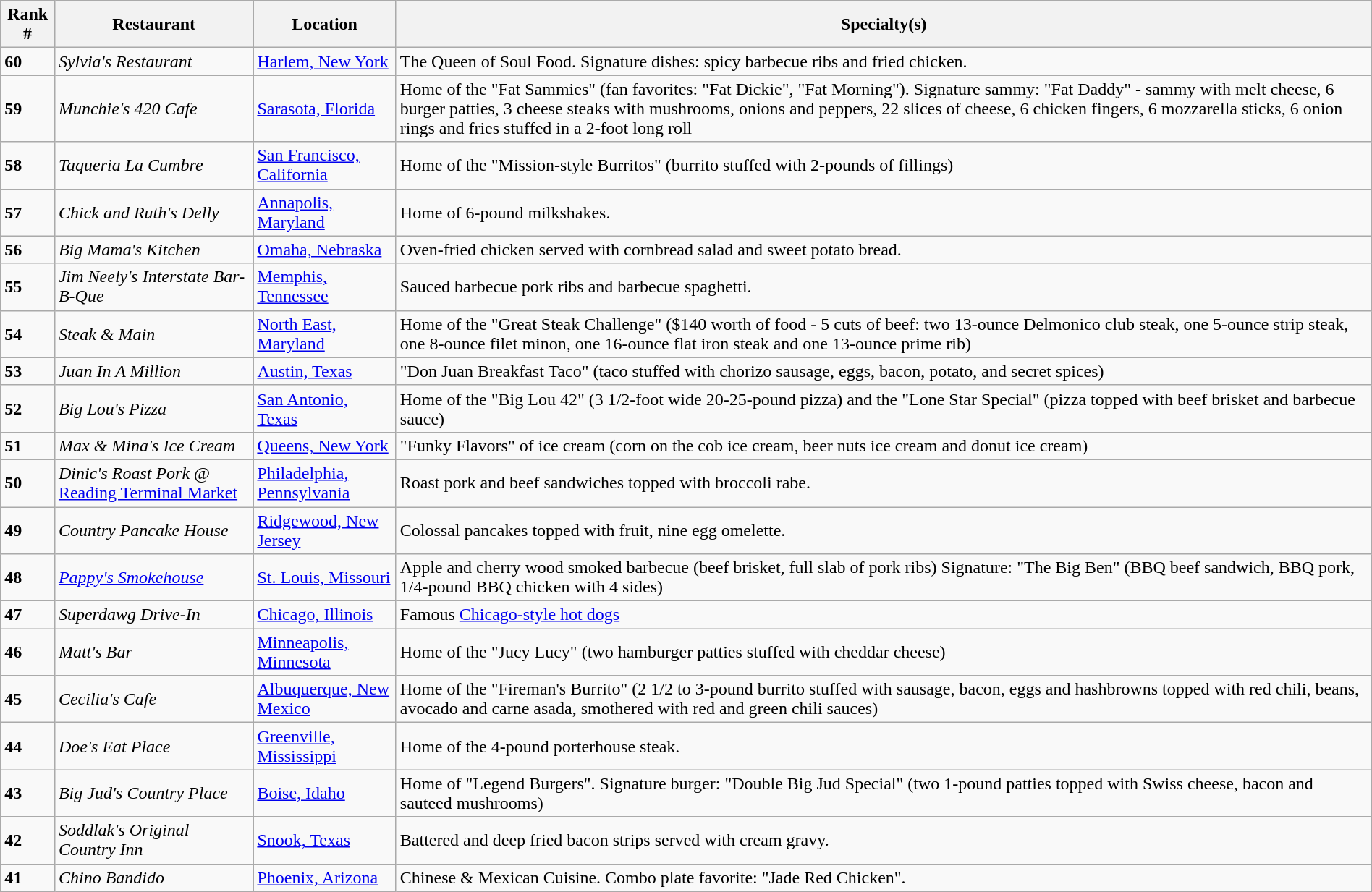<table class="wikitable" style="width:100%;">
<tr>
<th>Rank #</th>
<th>Restaurant</th>
<th>Location</th>
<th>Specialty(s)</th>
</tr>
<tr>
<td><strong>60</strong></td>
<td><em>Sylvia's Restaurant</em></td>
<td><a href='#'>Harlem, New York</a></td>
<td>The Queen of Soul Food. Signature dishes: spicy barbecue ribs and fried chicken.</td>
</tr>
<tr>
<td><strong>59</strong></td>
<td><em>Munchie's 420 Cafe</em></td>
<td><a href='#'>Sarasota, Florida</a></td>
<td>Home of the "Fat Sammies" (fan favorites: "Fat Dickie", "Fat Morning"). Signature sammy: "Fat Daddy" - sammy with melt cheese, 6 burger patties, 3 cheese steaks with mushrooms, onions and peppers, 22 slices of cheese, 6 chicken fingers, 6 mozzarella sticks, 6 onion rings and fries stuffed in a 2-foot long roll</td>
</tr>
<tr>
<td><strong>58</strong></td>
<td><em>Taqueria La Cumbre</em></td>
<td><a href='#'>San Francisco, California</a></td>
<td>Home of the "Mission-style Burritos" (burrito stuffed with 2-pounds of fillings)</td>
</tr>
<tr>
<td><strong>57</strong></td>
<td><em>Chick and Ruth's Delly</em></td>
<td><a href='#'>Annapolis, Maryland</a></td>
<td>Home of 6-pound milkshakes.</td>
</tr>
<tr>
<td><strong>56</strong></td>
<td><em>Big Mama's Kitchen</em></td>
<td><a href='#'>Omaha, Nebraska</a></td>
<td>Oven-fried chicken served with cornbread salad and sweet potato bread.</td>
</tr>
<tr>
<td><strong>55</strong></td>
<td><em>Jim Neely's Interstate Bar-B-Que</em></td>
<td><a href='#'>Memphis, Tennessee</a></td>
<td>Sauced barbecue pork ribs and barbecue spaghetti.</td>
</tr>
<tr>
<td><strong>54</strong></td>
<td><em>Steak & Main</em></td>
<td><a href='#'>North East, Maryland</a></td>
<td>Home of the "Great Steak Challenge" ($140 worth of food - 5 cuts of beef: two 13-ounce Delmonico club steak, one 5-ounce strip steak, one 8-ounce filet minon, one 16-ounce flat iron steak and one 13-ounce prime rib)</td>
</tr>
<tr>
<td><strong>53</strong></td>
<td><em>Juan In A Million</em></td>
<td><a href='#'>Austin, Texas</a></td>
<td>"Don Juan Breakfast Taco" (taco stuffed with chorizo sausage, eggs, bacon, potato, and secret spices)</td>
</tr>
<tr>
<td><strong>52</strong></td>
<td><em>Big Lou's Pizza</em></td>
<td><a href='#'>San Antonio, Texas</a></td>
<td>Home of the "Big Lou 42" (3 1/2-foot wide 20-25-pound pizza) and the "Lone Star Special" (pizza topped with beef brisket and barbecue sauce)</td>
</tr>
<tr>
<td><strong>51</strong></td>
<td><em>Max & Mina's Ice Cream</em></td>
<td><a href='#'>Queens, New York</a></td>
<td>"Funky Flavors" of ice cream (corn on the cob ice cream, beer nuts ice cream and donut ice cream)</td>
</tr>
<tr>
<td><strong>50</strong></td>
<td><em>Dinic's Roast Pork</em> @ <a href='#'>Reading Terminal Market</a></td>
<td><a href='#'>Philadelphia, Pennsylvania</a></td>
<td>Roast pork and beef sandwiches topped with broccoli rabe.</td>
</tr>
<tr>
<td><strong>49</strong></td>
<td><em>Country Pancake House</em></td>
<td><a href='#'>Ridgewood, New Jersey</a></td>
<td>Colossal pancakes topped with fruit, nine egg omelette.</td>
</tr>
<tr>
<td><strong>48</strong></td>
<td><em><a href='#'>Pappy's Smokehouse</a></em></td>
<td><a href='#'>St. Louis, Missouri</a></td>
<td>Apple and cherry wood smoked barbecue (beef brisket, full slab of pork ribs) Signature: "The Big Ben" (BBQ beef sandwich, BBQ pork, 1/4-pound BBQ chicken with 4 sides)</td>
</tr>
<tr>
<td><strong>47</strong></td>
<td><em>Superdawg Drive-In</em></td>
<td><a href='#'>Chicago, Illinois</a></td>
<td>Famous <a href='#'>Chicago-style hot dogs</a></td>
</tr>
<tr>
<td><strong>46</strong></td>
<td><em>Matt's Bar</em></td>
<td><a href='#'>Minneapolis, Minnesota</a></td>
<td>Home of the "Jucy Lucy" (two hamburger patties stuffed with cheddar cheese)</td>
</tr>
<tr>
<td><strong>45</strong></td>
<td><em>Cecilia's Cafe</em></td>
<td><a href='#'>Albuquerque, New Mexico</a></td>
<td>Home of the "Fireman's Burrito" (2 1/2 to 3-pound burrito stuffed with sausage, bacon, eggs and hashbrowns topped with red chili, beans, avocado and carne asada, smothered with red and green chili sauces)</td>
</tr>
<tr>
<td><strong>44</strong></td>
<td><em>Doe's Eat Place</em></td>
<td><a href='#'>Greenville, Mississippi</a></td>
<td>Home of the 4-pound porterhouse steak.</td>
</tr>
<tr>
<td><strong>43</strong></td>
<td><em>Big Jud's Country Place</em></td>
<td><a href='#'>Boise, Idaho</a></td>
<td>Home of "Legend Burgers". Signature burger: "Double Big Jud Special" (two 1-pound patties topped with Swiss cheese, bacon and sauteed mushrooms)</td>
</tr>
<tr>
<td><strong>42</strong></td>
<td><em>Soddlak's Original Country Inn</em></td>
<td><a href='#'>Snook, Texas</a></td>
<td>Battered and deep fried bacon strips served with cream gravy.</td>
</tr>
<tr>
<td><strong>41</strong></td>
<td><em>Chino Bandido</em></td>
<td><a href='#'>Phoenix, Arizona</a></td>
<td>Chinese & Mexican Cuisine. Combo plate favorite: "Jade Red Chicken".</td>
</tr>
</table>
